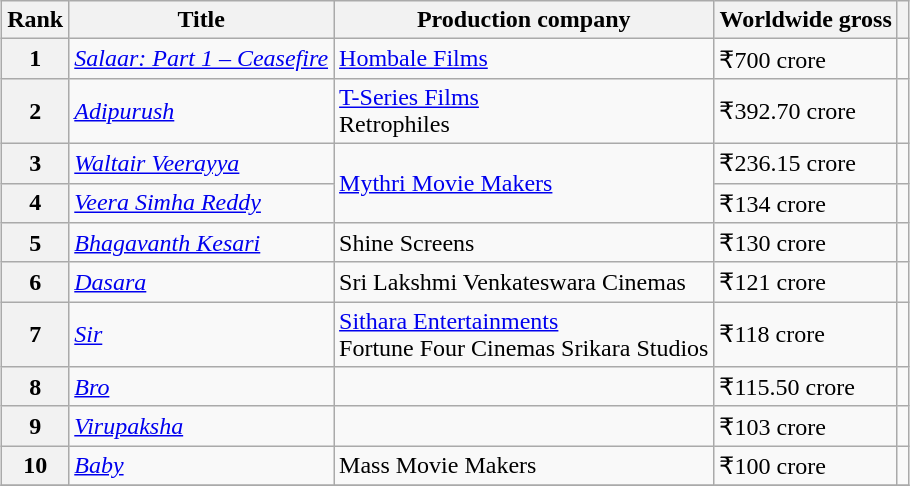<table class="wikitable sortable" style="margin:auto; margin:auto;">
<tr>
<th>Rank</th>
<th>Title</th>
<th>Production company</th>
<th>Worldwide gross</th>
<th class="unsortable"></th>
</tr>
<tr>
<th>1</th>
<td scope="row"><a href='#'><em>Salaar: Part 1 – Ceasefire</em></a></td>
<td><a href='#'>Hombale Films</a></td>
<td>₹700 crore</td>
<td></td>
</tr>
<tr>
<th>2</th>
<td><em><a href='#'>Adipurush</a></em></td>
<td><a href='#'>T-Series Films</a><br>Retrophiles</td>
<td>₹392.70 crore</td>
<td></td>
</tr>
<tr>
<th>3</th>
<td><em><a href='#'>Waltair Veerayya</a></em></td>
<td rowspan="2"><a href='#'>Mythri Movie Makers</a></td>
<td>₹236.15 crore</td>
<td></td>
</tr>
<tr>
<th>4</th>
<td><em><a href='#'>Veera Simha Reddy</a></em></td>
<td>₹134 crore</td>
<td></td>
</tr>
<tr>
<th>5</th>
<td><em><a href='#'>Bhagavanth Kesari</a></em></td>
<td>Shine Screens</td>
<td>₹130 crore</td>
<td></td>
</tr>
<tr>
<th>6</th>
<td><em><a href='#'>Dasara</a></em></td>
<td>Sri Lakshmi Venkateswara Cinemas</td>
<td>₹121 crore</td>
<td></td>
</tr>
<tr>
<th>7</th>
<td><a href='#'><em>Sir</em></a></td>
<td rowspan="1"><a href='#'>Sithara Entertainments</a><br>Fortune Four Cinemas
Srikara Studios</td>
<td>₹118 crore</td>
<td></td>
</tr>
<tr>
<th>8</th>
<td><em><a href='#'>Bro</a></em></td>
<td></td>
<td>₹115.50 crore</td>
<td></td>
</tr>
<tr>
<th>9</th>
<td><em><a href='#'>Virupaksha</a></em></td>
<td></td>
<td>₹103 crore</td>
<td></td>
</tr>
<tr>
<th>10</th>
<td><em><a href='#'>Baby</a></em></td>
<td>Mass Movie Makers</td>
<td>₹100 crore</td>
<td></td>
</tr>
<tr>
</tr>
</table>
